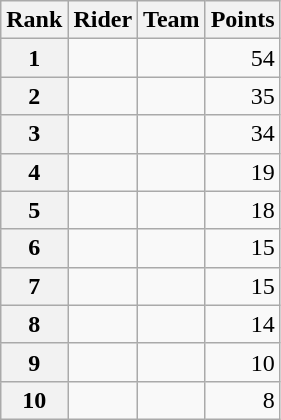<table class="wikitable" margin-bottom:0;">
<tr>
<th scope="col">Rank</th>
<th scope="col">Rider</th>
<th scope="col">Team</th>
<th scope="col">Points</th>
</tr>
<tr>
<th scope="row">1</th>
<td> </td>
<td></td>
<td align="right">54</td>
</tr>
<tr>
<th scope="row">2</th>
<td></td>
<td></td>
<td align="right">35</td>
</tr>
<tr>
<th scope="row">3</th>
<td></td>
<td></td>
<td align="right">34</td>
</tr>
<tr>
<th scope="row">4</th>
<td></td>
<td></td>
<td align="right">19</td>
</tr>
<tr>
<th scope="row">5</th>
<td></td>
<td></td>
<td align="right">18</td>
</tr>
<tr>
<th scope="row">6</th>
<td></td>
<td></td>
<td align="right">15</td>
</tr>
<tr>
<th scope="row">7</th>
<td></td>
<td></td>
<td align="right">15</td>
</tr>
<tr>
<th scope="row">8</th>
<td> </td>
<td></td>
<td align="right">14</td>
</tr>
<tr>
<th scope="row">9</th>
<td></td>
<td></td>
<td align="right">10</td>
</tr>
<tr>
<th scope="row">10</th>
<td></td>
<td></td>
<td align="right">8</td>
</tr>
</table>
